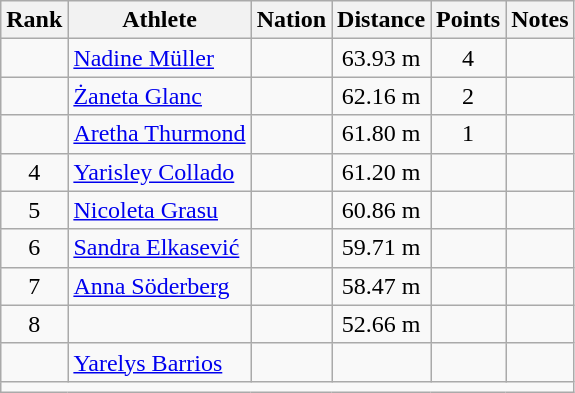<table class="wikitable sortable" style="text-align:center;">
<tr>
<th scope="col" style="width: 10px;">Rank</th>
<th scope="col">Athlete</th>
<th scope="col">Nation</th>
<th scope="col">Distance</th>
<th scope="col">Points</th>
<th scope="col">Notes</th>
</tr>
<tr>
<td></td>
<td align=left><a href='#'>Nadine Müller</a></td>
<td align=left></td>
<td>63.93 m</td>
<td>4</td>
<td></td>
</tr>
<tr>
<td></td>
<td align=left><a href='#'>Żaneta Glanc</a></td>
<td align=left></td>
<td>62.16 m</td>
<td>2</td>
<td></td>
</tr>
<tr>
<td></td>
<td align=left><a href='#'>Aretha Thurmond</a></td>
<td align=left></td>
<td>61.80 m</td>
<td>1</td>
<td></td>
</tr>
<tr>
<td>4</td>
<td align=left><a href='#'>Yarisley Collado</a></td>
<td align=left></td>
<td>61.20 m</td>
<td></td>
<td></td>
</tr>
<tr>
<td>5</td>
<td align=left><a href='#'>Nicoleta Grasu</a></td>
<td align=left></td>
<td>60.86 m</td>
<td></td>
<td></td>
</tr>
<tr>
<td>6</td>
<td align=left><a href='#'>Sandra Elkasević</a></td>
<td align=left></td>
<td>59.71 m</td>
<td></td>
<td></td>
</tr>
<tr>
<td>7</td>
<td align=left><a href='#'>Anna Söderberg</a></td>
<td align=left></td>
<td>58.47 m</td>
<td></td>
<td></td>
</tr>
<tr>
<td>8</td>
<td align=left></td>
<td align=left></td>
<td>52.66 m</td>
<td></td>
<td></td>
</tr>
<tr>
<td></td>
<td align=left><a href='#'>Yarelys Barrios</a></td>
<td align=left></td>
<td></td>
<td></td>
<td></td>
</tr>
<tr class="sortbottom">
<td colspan="6"></td>
</tr>
</table>
